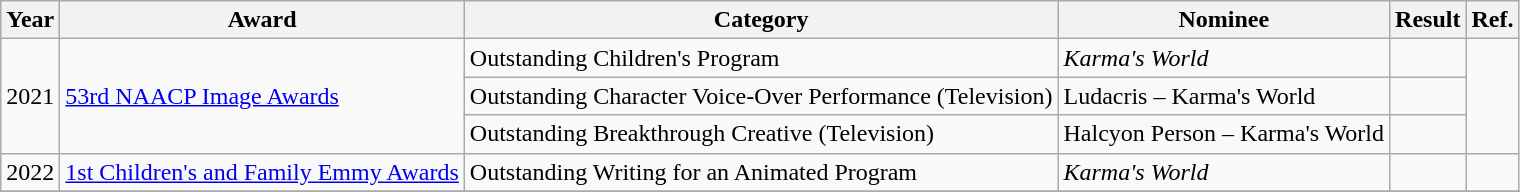<table class="wikitable sortable">
<tr>
<th>Year</th>
<th>Award</th>
<th>Category</th>
<th>Nominee</th>
<th>Result</th>
<th>Ref.</th>
</tr>
<tr>
<td rowspan="3">2021</td>
<td rowspan="3"><a href='#'>53rd NAACP Image Awards</a></td>
<td>Outstanding Children's Program</td>
<td><em>Karma's World</em></td>
<td></td>
<td rowspan="3"></td>
</tr>
<tr>
<td>Outstanding Character Voice-Over Performance (Television)</td>
<td>Ludacris – Karma's World</td>
<td></td>
</tr>
<tr>
<td>Outstanding Breakthrough Creative (Television)</td>
<td>Halcyon Person – Karma's World</td>
<td></td>
</tr>
<tr>
<td>2022</td>
<td><a href='#'>1st Children's and Family Emmy Awards</a></td>
<td>Outstanding Writing for an Animated Program</td>
<td><em>Karma's World</em></td>
<td></td>
<td></td>
</tr>
<tr>
</tr>
</table>
